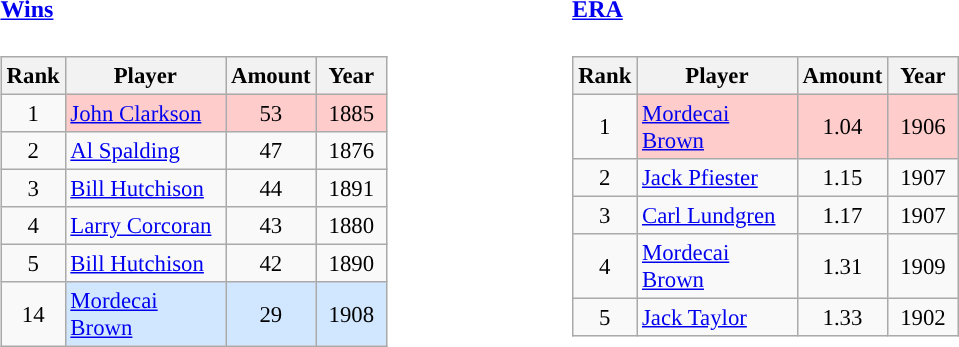<table>
<tr>
<td valign="top"><br><h4><a href='#'>Wins</a></h4><table class="wikitable" style="font-size: 95%; text-align:left;">
<tr>
<th width="30">Rank</th>
<th width="100">Player</th>
<th width="40">Amount</th>
<th width="40">Year</th>
</tr>
<tr>
<td align="center">1</td>
<td bgcolor="#FFCCCC"><a href='#'>John Clarkson</a></td>
<td bgcolor="#FFCCCC" align="center">53</td>
<td bgcolor="#FFCCCC" align="center">1885</td>
</tr>
<tr>
<td align="center">2</td>
<td><a href='#'>Al Spalding</a></td>
<td align="center">47</td>
<td align="center">1876</td>
</tr>
<tr>
<td align="center">3</td>
<td><a href='#'>Bill Hutchison</a></td>
<td align="center">44</td>
<td align="center">1891</td>
</tr>
<tr>
<td align="center">4</td>
<td><a href='#'>Larry Corcoran</a></td>
<td align="center">43</td>
<td align="center">1880</td>
</tr>
<tr>
<td align="center">5</td>
<td><a href='#'>Bill Hutchison</a></td>
<td align="center">42</td>
<td align="center">1890</td>
</tr>
<tr>
<td align="center">14</td>
<td bgcolor="#D0E7FF"><a href='#'>Mordecai Brown</a></td>
<td bgcolor="#D0E7FF" align="center">29</td>
<td bgcolor="#D0E7FF" align="center">1908</td>
</tr>
</table>
</td>
<td width="100"> </td>
<td valign="top"><br><h4><a href='#'>ERA</a></h4><table class="wikitable" style="font-size: 95%; text-align:left;">
<tr>
<th width="30">Rank</th>
<th width="100">Player</th>
<th width="40">Amount</th>
<th width="40">Year</th>
</tr>
<tr>
<td align="center">1</td>
<td bgcolor="#FFCCCC"><a href='#'>Mordecai Brown</a></td>
<td bgcolor="#FFCCCC" align="center">1.04</td>
<td bgcolor="#FFCCCC" align="center">1906</td>
</tr>
<tr>
<td align="center">2</td>
<td><a href='#'>Jack Pfiester</a></td>
<td align="center">1.15</td>
<td align="center">1907</td>
</tr>
<tr>
<td align="center">3</td>
<td><a href='#'>Carl Lundgren</a></td>
<td align="center">1.17</td>
<td align="center">1907</td>
</tr>
<tr>
<td align="center">4</td>
<td><a href='#'>Mordecai Brown</a></td>
<td align="center">1.31</td>
<td align="center">1909</td>
</tr>
<tr>
<td align="center">5</td>
<td><a href='#'>Jack Taylor</a></td>
<td align="center">1.33</td>
<td align="center">1902</td>
</tr>
</table>
</td>
</tr>
</table>
